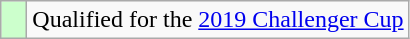<table class="wikitable" style="text-align:left">
<tr>
<td width=10px bgcolor=#ccffcc></td>
<td>Qualified for the <a href='#'>2019 Challenger Cup</a></td>
</tr>
</table>
